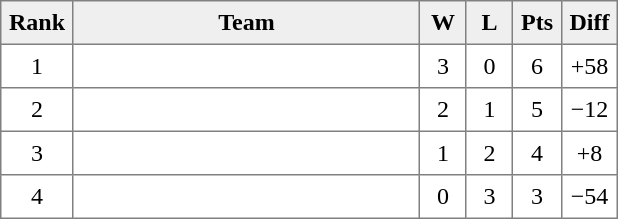<table style=border-collapse:collapse border=1 cellspacing=0 cellpadding=5>
<tr align=center bgcolor=#efefef>
<th width=20>Rank</th>
<th width=220>Team</th>
<th width=20>W</th>
<th width=20>L</th>
<th width=20>Pts</th>
<th width=25>Diff</th>
</tr>
<tr align=center>
<td>1</td>
<td align=left></td>
<td>3</td>
<td>0</td>
<td>6</td>
<td>+58</td>
</tr>
<tr align=center>
<td>2</td>
<td align=left></td>
<td>2</td>
<td>1</td>
<td>5</td>
<td>−12</td>
</tr>
<tr align=center>
<td>3</td>
<td align=left></td>
<td>1</td>
<td>2</td>
<td>4</td>
<td>+8</td>
</tr>
<tr align=center>
<td>4</td>
<td align=left></td>
<td>0</td>
<td>3</td>
<td>3</td>
<td>−54</td>
</tr>
</table>
